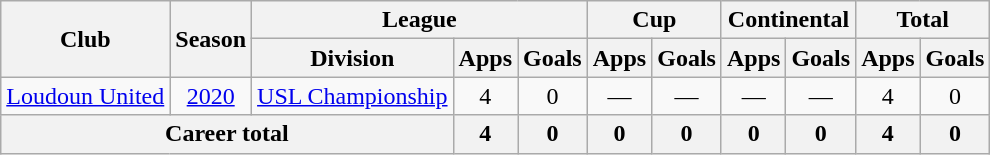<table class=wikitable style=text-align:center>
<tr>
<th rowspan=2>Club</th>
<th rowspan=2>Season</th>
<th colspan=3>League</th>
<th colspan=2>Cup</th>
<th colspan=2>Continental</th>
<th colspan=2>Total</th>
</tr>
<tr>
<th>Division</th>
<th>Apps</th>
<th>Goals</th>
<th>Apps</th>
<th>Goals</th>
<th>Apps</th>
<th>Goals</th>
<th>Apps</th>
<th>Goals</th>
</tr>
<tr>
<td rowspan=1><a href='#'>Loudoun United</a></td>
<td><a href='#'>2020</a></td>
<td><a href='#'>USL Championship</a></td>
<td>4</td>
<td>0</td>
<td>—</td>
<td>—</td>
<td>—</td>
<td>—</td>
<td>4</td>
<td>0</td>
</tr>
<tr>
<th colspan=3>Career total</th>
<th>4</th>
<th>0</th>
<th>0</th>
<th>0</th>
<th>0</th>
<th>0</th>
<th>4</th>
<th>0</th>
</tr>
</table>
